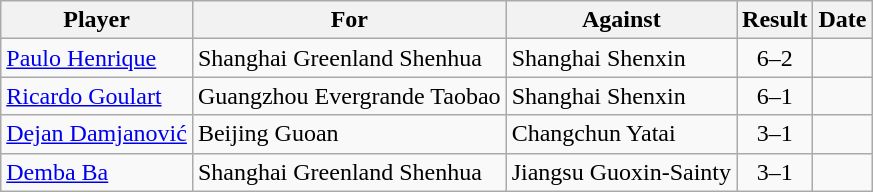<table class="wikitable sortable">
<tr>
<th>Player</th>
<th>For</th>
<th>Against</th>
<th align=center>Result</th>
<th>Date</th>
</tr>
<tr>
<td> <a href='#'>Paulo Henrique</a></td>
<td>Shanghai Greenland Shenhua</td>
<td>Shanghai Shenxin</td>
<td align="center">6–2</td>
<td></td>
</tr>
<tr>
<td> <a href='#'>Ricardo Goulart</a></td>
<td>Guangzhou Evergrande Taobao</td>
<td>Shanghai Shenxin</td>
<td align="center">6–1</td>
<td></td>
</tr>
<tr>
<td> <a href='#'>Dejan Damjanović</a></td>
<td>Beijing Guoan</td>
<td>Changchun Yatai</td>
<td align="center">3–1</td>
<td></td>
</tr>
<tr>
<td> <a href='#'>Demba Ba</a></td>
<td>Shanghai Greenland Shenhua</td>
<td>Jiangsu Guoxin-Sainty</td>
<td align="center">3–1</td>
<td></td>
</tr>
</table>
